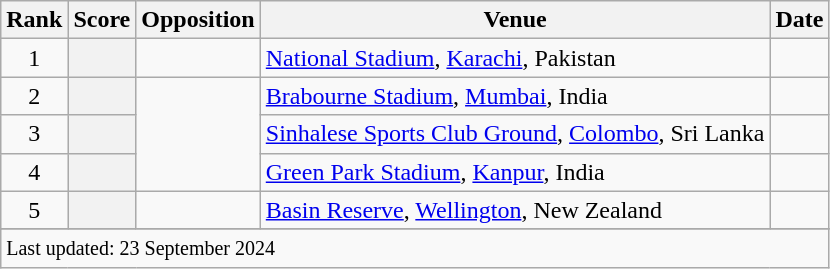<table class="wikitable plainrowheaders sortable">
<tr>
<th scope=col>Rank</th>
<th scope=col>Score</th>
<th scope=col>Opposition</th>
<th scope=col>Venue</th>
<th scope=col>Date</th>
</tr>
<tr>
<td style="text-align:center">1</td>
<th scope=row style=text-align:center;></th>
<td></td>
<td><a href='#'>National Stadium</a>, <a href='#'>Karachi</a>, Pakistan</td>
<td></td>
</tr>
<tr>
<td style="text-align:center">2</td>
<th scope=row style=text-align:center;></th>
<td rowspan=3></td>
<td><a href='#'>Brabourne Stadium</a>, <a href='#'>Mumbai</a>, India</td>
<td></td>
</tr>
<tr>
<td style="text-align:center">3</td>
<th scope=row style=text-align:center;></th>
<td><a href='#'>Sinhalese Sports Club Ground</a>, <a href='#'>Colombo</a>, Sri Lanka</td>
<td></td>
</tr>
<tr>
<td style="text-align:center">4</td>
<th scope=row style=text-align:center;></th>
<td><a href='#'>Green Park Stadium</a>, <a href='#'>Kanpur</a>, India</td>
<td></td>
</tr>
<tr>
<td style="text-align:center">5</td>
<th scope=row style=text-align:center;></th>
<td></td>
<td><a href='#'>Basin Reserve</a>, <a href='#'>Wellington</a>, New Zealand</td>
<td></td>
</tr>
<tr>
</tr>
<tr class=sortbottom>
<td colspan=5><small>Last updated: 23 September 2024</small></td>
</tr>
</table>
